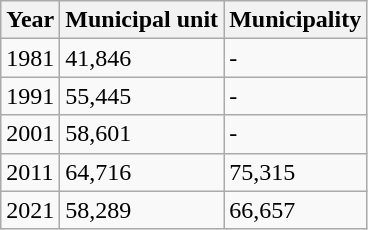<table class=wikitable>
<tr>
<th>Year</th>
<th>Municipal unit</th>
<th>Municipality</th>
</tr>
<tr>
<td>1981</td>
<td>41,846</td>
<td>-</td>
</tr>
<tr>
<td>1991</td>
<td>55,445</td>
<td>-</td>
</tr>
<tr>
<td>2001</td>
<td>58,601</td>
<td>-</td>
</tr>
<tr>
<td>2011</td>
<td>64,716</td>
<td>75,315</td>
</tr>
<tr>
<td>2021</td>
<td>58,289</td>
<td>66,657</td>
</tr>
</table>
